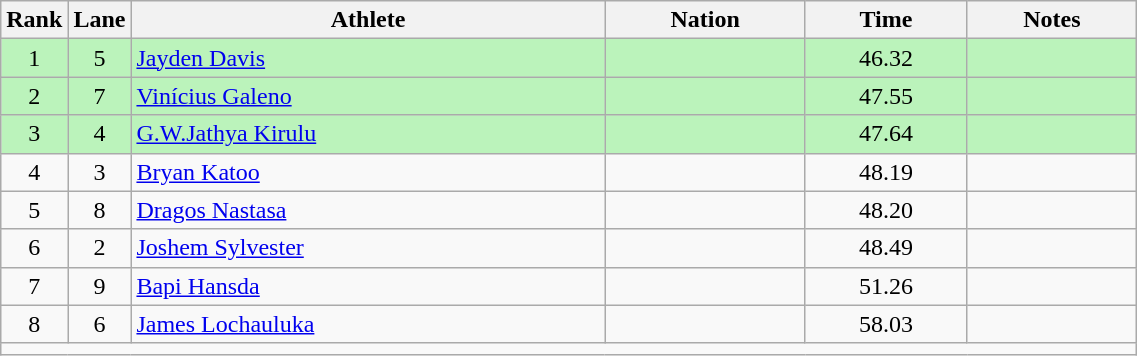<table class="wikitable sortable" style="text-align:center;width: 60%;">
<tr>
<th scope="col" style="width: 10px;">Rank</th>
<th scope="col" style="width: 10px;">Lane</th>
<th scope="col">Athlete</th>
<th scope="col">Nation</th>
<th scope="col">Time</th>
<th scope="col">Notes</th>
</tr>
<tr bgcolor=bbf3bb>
<td>1</td>
<td>5</td>
<td align=left><a href='#'>Jayden Davis</a></td>
<td align=left></td>
<td>46.32</td>
<td></td>
</tr>
<tr bgcolor=bbf3bb>
<td>2</td>
<td>7</td>
<td align=left><a href='#'>Vinícius Galeno</a></td>
<td align=left></td>
<td>47.55</td>
<td></td>
</tr>
<tr bgcolor=bbf3bb>
<td>3</td>
<td>4</td>
<td align=left><a href='#'>G.W.Jathya Kirulu</a></td>
<td align=left></td>
<td>47.64</td>
<td></td>
</tr>
<tr>
<td>4</td>
<td>3</td>
<td align=left><a href='#'>Bryan Katoo</a></td>
<td align=left></td>
<td>48.19</td>
<td></td>
</tr>
<tr>
<td>5</td>
<td>8</td>
<td align=left><a href='#'>Dragos Nastasa</a></td>
<td align=left></td>
<td>48.20</td>
<td></td>
</tr>
<tr>
<td>6</td>
<td>2</td>
<td align=left><a href='#'>Joshem Sylvester</a></td>
<td align=left></td>
<td>48.49</td>
<td></td>
</tr>
<tr>
<td>7</td>
<td>9</td>
<td align=left><a href='#'>Bapi Hansda</a></td>
<td align=left></td>
<td>51.26</td>
<td></td>
</tr>
<tr>
<td>8</td>
<td>6</td>
<td align=left><a href='#'>James Lochauluka</a></td>
<td align=left></td>
<td>58.03</td>
<td></td>
</tr>
<tr class="sortbottom">
<td colspan="6"></td>
</tr>
</table>
